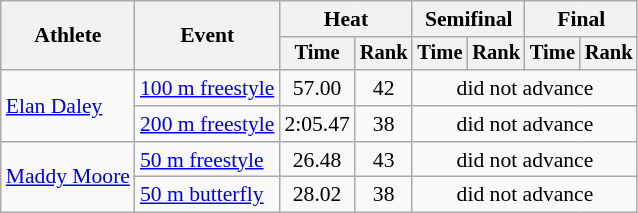<table class="wikitable" style="text-align:center; font-size:90%">
<tr>
<th rowspan="2">Athlete</th>
<th rowspan="2">Event</th>
<th colspan="2">Heat</th>
<th colspan="2">Semifinal</th>
<th colspan="2">Final</th>
</tr>
<tr style="font-size:95%">
<th>Time</th>
<th>Rank</th>
<th>Time</th>
<th>Rank</th>
<th>Time</th>
<th>Rank</th>
</tr>
<tr>
<td align=left rowspan=2><a href='#'>Elan Daley</a></td>
<td align=left><a href='#'>100 m freestyle</a></td>
<td>57.00</td>
<td>42</td>
<td colspan=4>did not advance</td>
</tr>
<tr>
<td align=left><a href='#'>200 m freestyle</a></td>
<td>2:05.47</td>
<td>38</td>
<td colspan=4>did not advance</td>
</tr>
<tr>
<td align=left rowspan=2><a href='#'>Maddy Moore</a></td>
<td align=left><a href='#'>50 m freestyle</a></td>
<td>26.48</td>
<td>43</td>
<td colspan=4>did not advance</td>
</tr>
<tr>
<td align=left><a href='#'>50 m butterfly</a></td>
<td>28.02</td>
<td>38</td>
<td colspan=4>did not advance</td>
</tr>
</table>
